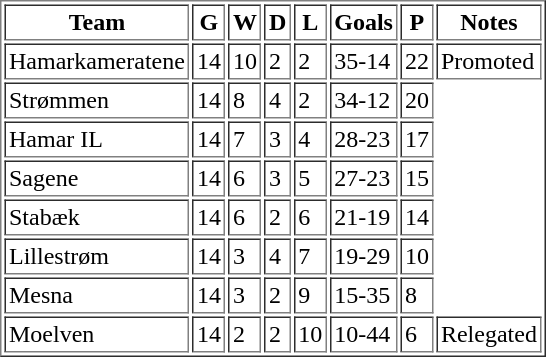<table border="1" cellpadding="2">
<tr>
<th>Team</th>
<th>G</th>
<th>W</th>
<th>D</th>
<th>L</th>
<th>Goals</th>
<th>P</th>
<th>Notes</th>
</tr>
<tr>
<td>Hamarkameratene</td>
<td>14</td>
<td>10</td>
<td>2</td>
<td>2</td>
<td>35-14</td>
<td>22</td>
<td>Promoted</td>
</tr>
<tr>
<td>Strømmen</td>
<td>14</td>
<td>8</td>
<td>4</td>
<td>2</td>
<td>34-12</td>
<td>20</td>
</tr>
<tr>
<td>Hamar IL</td>
<td>14</td>
<td>7</td>
<td>3</td>
<td>4</td>
<td>28-23</td>
<td>17</td>
</tr>
<tr>
<td>Sagene</td>
<td>14</td>
<td>6</td>
<td>3</td>
<td>5</td>
<td>27-23</td>
<td>15</td>
</tr>
<tr>
<td>Stabæk</td>
<td>14</td>
<td>6</td>
<td>2</td>
<td>6</td>
<td>21-19</td>
<td>14</td>
</tr>
<tr>
<td>Lillestrøm</td>
<td>14</td>
<td>3</td>
<td>4</td>
<td>7</td>
<td>19-29</td>
<td>10</td>
</tr>
<tr>
<td>Mesna</td>
<td>14</td>
<td>3</td>
<td>2</td>
<td>9</td>
<td>15-35</td>
<td>8</td>
</tr>
<tr>
<td>Moelven</td>
<td>14</td>
<td>2</td>
<td>2</td>
<td>10</td>
<td>10-44</td>
<td>6</td>
<td>Relegated</td>
</tr>
</table>
